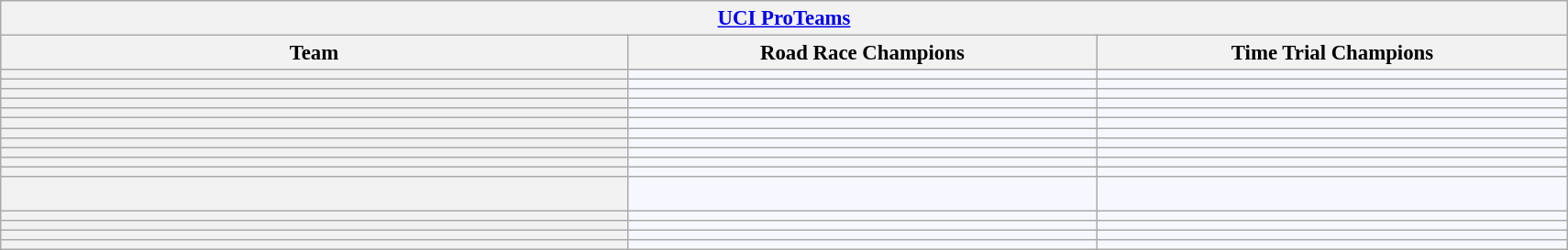<table class="wikitable sortable"  style="background:#f7f8ff; font-size:95%; border:gray solid 1px; width:75em; margin-bottom:0">
<tr>
<th scope="col" colspan="3"><a href='#'>UCI ProTeams</a></th>
</tr>
<tr style="background:#ccc; text-align:center;">
<th scope="col" width="40%">Team</th>
<th scope="col" width="30%">Road Race Champions</th>
<th scope="col" width="30%">Time Trial Champions</th>
</tr>
<tr>
<th scope="row"></th>
<td> </td>
<td></td>
</tr>
<tr>
<th scope="row"></th>
<td></td>
<td></td>
</tr>
<tr>
<th scope="row"></th>
<td></td>
<td></td>
</tr>
<tr>
<th scope="row"></th>
<td> </td>
<td></td>
</tr>
<tr>
<th scope="row"></th>
<td></td>
<td></td>
</tr>
<tr>
<th scope="row"></th>
<td> </td>
<td></td>
</tr>
<tr>
<th scope="row"></th>
<td> </td>
<td> </td>
</tr>
<tr>
<th scope="row"></th>
<td></td>
<td></td>
</tr>
<tr>
<th scope="row"></th>
<td></td>
<td> </td>
</tr>
<tr>
<th scope="row"></th>
<td></td>
<td> </td>
</tr>
<tr>
<th scope="row"></th>
<td></td>
<td></td>
</tr>
<tr>
<th scope="row"></th>
<td> <br> </td>
<td></td>
</tr>
<tr>
<th scope="row"></th>
<td></td>
<td></td>
</tr>
<tr>
<th scope="row"></th>
<td></td>
<td></td>
</tr>
<tr>
<th scope="row"></th>
<td> </td>
<td> </td>
</tr>
<tr>
<th scope="row"></th>
<td> </td>
<td></td>
</tr>
</table>
